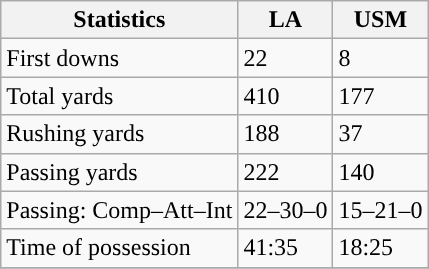<table class="wikitable" style="float: left;">
<tr>
<th>Statistics</th>
<th>LA</th>
<th>USM</th>
</tr>
<tr>
<td>First downs</td>
<td>22</td>
<td>8</td>
</tr>
<tr>
<td>Total yards</td>
<td>410</td>
<td>177</td>
</tr>
<tr>
<td>Rushing yards</td>
<td>188</td>
<td>37</td>
</tr>
<tr>
<td>Passing yards</td>
<td>222</td>
<td>140</td>
</tr>
<tr>
<td>Passing: Comp–Att–Int</td>
<td>22–30–0</td>
<td>15–21–0</td>
</tr>
<tr>
<td>Time of possession</td>
<td>41:35</td>
<td>18:25</td>
</tr>
<tr>
</tr>
</table>
